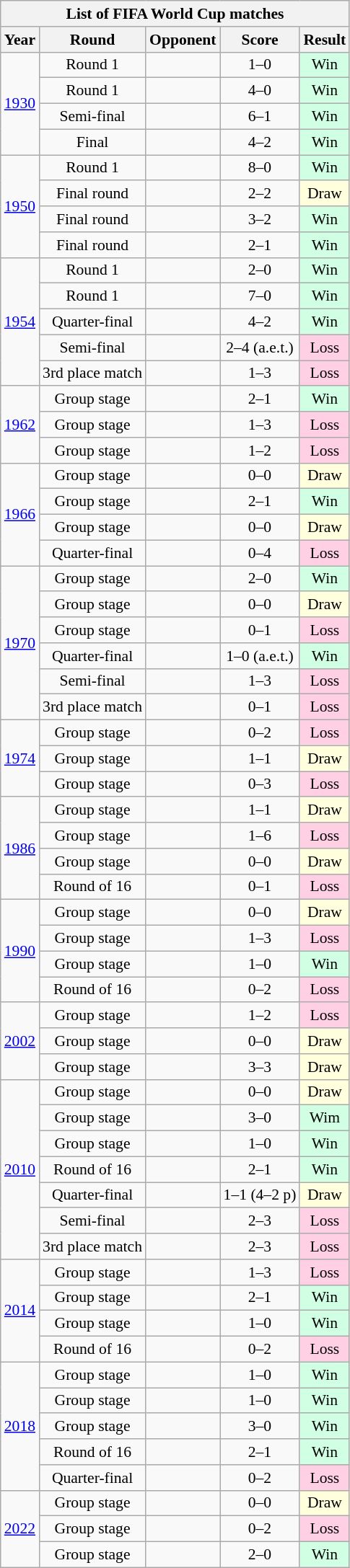<table class="wikitable sortable collapsible collapsed" style="text-align: center;font-size:90%;">
<tr>
<th colspan=5>List of FIFA World Cup matches</th>
</tr>
<tr>
<th>Year</th>
<th>Round</th>
<th>Opponent</th>
<th>Score</th>
<th>Result</th>
</tr>
<tr>
<td rowspan=4><a href='#'>1930</a></td>
<td>Round 1</td>
<td align="left"></td>
<td>1–0</td>
<td style="background:#d0ffe3;">Win</td>
</tr>
<tr>
<td>Round 1</td>
<td align="left"></td>
<td>4–0</td>
<td style="background:#d0ffe3;">Win</td>
</tr>
<tr>
<td>Semi-final</td>
<td align="left"></td>
<td>6–1</td>
<td style="background:#d0ffe3;">Win</td>
</tr>
<tr>
<td>Final</td>
<td align="left"></td>
<td>4–2</td>
<td style="background:#d0ffe3;">Win</td>
</tr>
<tr>
<td rowspan=4><a href='#'>1950</a></td>
<td>Round 1</td>
<td align="left"></td>
<td>8–0</td>
<td style="background:#d0ffe3;">Win</td>
</tr>
<tr>
<td>Final round</td>
<td align="left"></td>
<td>2–2</td>
<td style="background:#ffd;">Draw</td>
</tr>
<tr>
<td>Final round</td>
<td align="left"></td>
<td>3–2</td>
<td style="background:#d0ffe3;">Win</td>
</tr>
<tr>
<td>Final round</td>
<td align="left"></td>
<td>2–1</td>
<td style="background:#d0ffe3;">Win</td>
</tr>
<tr>
<td rowspan=5><a href='#'>1954</a></td>
<td>Round 1</td>
<td align="left"></td>
<td>2–0</td>
<td style="background:#d0ffe3;">Win</td>
</tr>
<tr>
<td>Round 1</td>
<td align="left"></td>
<td>7–0</td>
<td style="background:#d0ffe3;">Win</td>
</tr>
<tr>
<td>Quarter-final</td>
<td align="left"></td>
<td>4–2</td>
<td style="background:#d0ffe3;">Win</td>
</tr>
<tr>
<td>Semi-final</td>
<td align="left"></td>
<td>2–4 (a.e.t.)</td>
<td style="background:#ffd0e3;">Loss</td>
</tr>
<tr>
<td>3rd place match</td>
<td align="left"></td>
<td>1–3</td>
<td style="background:#ffd0e3;">Loss</td>
</tr>
<tr>
<td rowspan=3><a href='#'>1962</a></td>
<td>Group stage</td>
<td align="left"></td>
<td>2–1</td>
<td style="background:#d0ffe3;">Win</td>
</tr>
<tr>
<td>Group stage</td>
<td align="left"></td>
<td>1–3</td>
<td style="background:#ffd0e3;">Loss</td>
</tr>
<tr>
<td>Group stage</td>
<td align="left"></td>
<td>1–2</td>
<td style="background:#ffd0e3;">Loss</td>
</tr>
<tr>
<td rowspan=4><a href='#'>1966</a></td>
<td>Group stage</td>
<td align="left"></td>
<td>0–0</td>
<td style="background:#ffd;">Draw</td>
</tr>
<tr>
<td>Group stage</td>
<td align="left"></td>
<td>2–1</td>
<td style="background:#d0ffe3;">Win</td>
</tr>
<tr>
<td>Group stage</td>
<td align="left"></td>
<td>0–0</td>
<td style="background:#ffd;">Draw</td>
</tr>
<tr>
<td>Quarter-final</td>
<td align="left"></td>
<td>0–4</td>
<td style="background:#ffd0e3;">Loss</td>
</tr>
<tr>
<td rowspan=6><a href='#'>1970</a></td>
<td>Group stage</td>
<td align="left"></td>
<td>2–0</td>
<td style="background:#d0ffe3;">Win</td>
</tr>
<tr>
<td>Group stage</td>
<td align="left"></td>
<td>0–0</td>
<td style="background:#ffd;">Draw</td>
</tr>
<tr>
<td>Group stage</td>
<td align="left"></td>
<td>0–1</td>
<td style="background:#ffd0e3;">Loss</td>
</tr>
<tr>
<td>Quarter-final</td>
<td align="left"></td>
<td>1–0 (a.e.t.)</td>
<td style="background:#d0ffe3;">Win</td>
</tr>
<tr>
<td>Semi-final</td>
<td align="left"></td>
<td>1–3</td>
<td style="background:#ffd0e3;">Loss</td>
</tr>
<tr>
<td>3rd place match</td>
<td align="left"></td>
<td>0–1</td>
<td style="background:#ffd0e3;">Loss</td>
</tr>
<tr>
<td rowspan=3><a href='#'>1974</a></td>
<td>Group stage</td>
<td align="left"></td>
<td>0–2</td>
<td style="background:#ffd0e3;">Loss</td>
</tr>
<tr>
<td>Group stage</td>
<td align="left"></td>
<td>1–1</td>
<td style="background:#ffd;">Draw</td>
</tr>
<tr>
<td>Group stage</td>
<td align="left"></td>
<td>0–3</td>
<td style="background:#ffd0e3;">Loss</td>
</tr>
<tr>
<td rowspan=4><a href='#'>1986</a></td>
<td>Group stage</td>
<td align="left"></td>
<td>1–1</td>
<td style="background:#ffd;">Draw</td>
</tr>
<tr>
<td>Group stage</td>
<td align="left"></td>
<td>1–6</td>
<td style="background:#ffd0e3;">Loss</td>
</tr>
<tr>
<td>Group stage</td>
<td align="left"></td>
<td>0–0</td>
<td style="background:#ffd;">Draw</td>
</tr>
<tr>
<td>Round of 16</td>
<td align="left"></td>
<td>0–1</td>
<td style="background:#ffd0e3;">Loss</td>
</tr>
<tr>
<td rowspan=4><a href='#'>1990</a></td>
<td>Group stage</td>
<td align="left"></td>
<td>0–0</td>
<td style="background:#ffd;">Draw</td>
</tr>
<tr>
<td>Group stage</td>
<td align="left"></td>
<td>1–3</td>
<td style="background:#ffd0e3;">Loss</td>
</tr>
<tr>
<td>Group stage</td>
<td align="left"></td>
<td>1–0</td>
<td style="background:#d0ffe3;">Win</td>
</tr>
<tr>
<td>Round of 16</td>
<td align="left"></td>
<td>0–2</td>
<td style="background:#ffd0e3;">Loss</td>
</tr>
<tr>
<td rowspan=3><a href='#'>2002</a></td>
<td>Group stage</td>
<td align="left"></td>
<td>1–2</td>
<td style="background:#ffd0e3;">Loss</td>
</tr>
<tr>
<td>Group stage</td>
<td align="left"></td>
<td>0–0</td>
<td style="background:#ffd;">Draw</td>
</tr>
<tr>
<td>Group stage</td>
<td align="left"></td>
<td>3–3</td>
<td style="background:#ffd;">Draw</td>
</tr>
<tr>
<td rowspan=7><a href='#'>2010</a></td>
<td>Group stage</td>
<td align="left"></td>
<td>0–0</td>
<td style="background:#ffd;">Draw</td>
</tr>
<tr>
<td>Group stage</td>
<td align="left"></td>
<td>3–0</td>
<td style="background:#d0ffe3;">Wim</td>
</tr>
<tr>
<td>Group stage</td>
<td align="left"></td>
<td>1–0</td>
<td style="background:#d0ffe3;">Win</td>
</tr>
<tr>
<td>Round of 16</td>
<td align="left"></td>
<td>2–1</td>
<td style="background:#d0ffe3;">Win</td>
</tr>
<tr>
<td>Quarter-final</td>
<td align="left"></td>
<td>1–1 (4–2 p)</td>
<td style="background:#ffd;">Draw</td>
</tr>
<tr>
<td>Semi-final</td>
<td align="left"></td>
<td>2–3</td>
<td style="background:#ffd0e3;">Loss</td>
</tr>
<tr>
<td>3rd place match</td>
<td align="left"></td>
<td>2–3</td>
<td style="background:#ffd0e3;">Loss</td>
</tr>
<tr>
<td rowspan=4><a href='#'>2014</a></td>
<td>Group stage</td>
<td align="left"></td>
<td>1–3</td>
<td style="background:#ffd0e3;">Loss</td>
</tr>
<tr>
<td>Group stage</td>
<td align="left"></td>
<td>2–1</td>
<td style="background:#d0ffe3;">Win</td>
</tr>
<tr>
<td>Group stage</td>
<td align="left"></td>
<td>1–0</td>
<td style="background:#d0ffe3;">Win</td>
</tr>
<tr>
<td>Round of 16</td>
<td align="left"></td>
<td>0–2</td>
<td style="background:#ffd0e3;">Loss</td>
</tr>
<tr>
<td rowspan=5><a href='#'>2018</a></td>
<td>Group stage</td>
<td align="left"></td>
<td>1–0</td>
<td style="background:#d0ffe3;">Win</td>
</tr>
<tr>
<td>Group stage</td>
<td align="left"></td>
<td>1–0</td>
<td style="background:#d0ffe3;">Win</td>
</tr>
<tr>
<td>Group stage</td>
<td align="left"></td>
<td>3–0</td>
<td style="background:#d0ffe3;">Win</td>
</tr>
<tr>
<td>Round of 16</td>
<td align="left"></td>
<td>2–1</td>
<td style="background:#d0ffe3;">Win</td>
</tr>
<tr>
<td>Quarter-final</td>
<td align="left"></td>
<td>0–2</td>
<td style="background:#ffd0e3;">Loss</td>
</tr>
<tr>
<td rowspan=3><a href='#'>2022</a></td>
<td>Group stage</td>
<td align="left"></td>
<td>0–0</td>
<td style="background:#ffd;">Draw</td>
</tr>
<tr>
<td>Group stage</td>
<td align="left"></td>
<td>0–2</td>
<td style="background:#ffd0e3;">Loss</td>
</tr>
<tr>
<td>Group stage</td>
<td align="left"></td>
<td>2–0</td>
<td style="background:#d0ffe3;">Win</td>
</tr>
</table>
